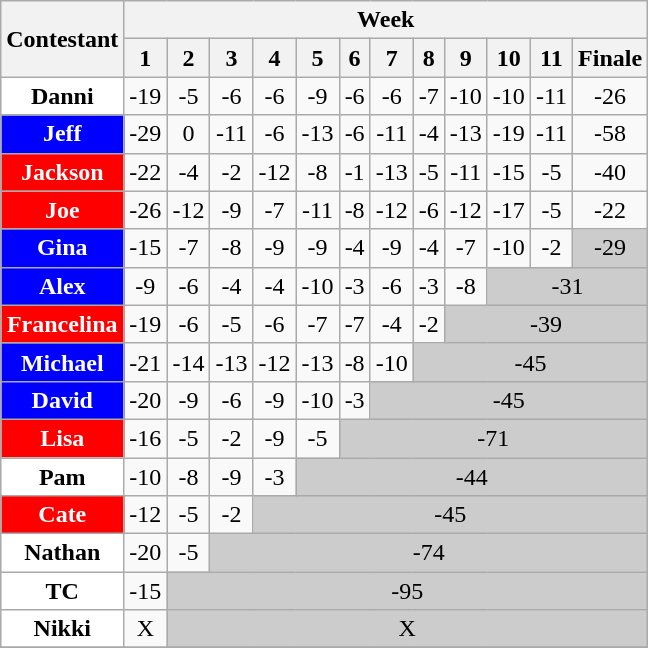<table class="wikitable" style="text-align:center" align="center">
<tr>
<th rowspan="2">Contestant</th>
<th colspan="16">Week</th>
</tr>
<tr>
<th>1</th>
<th>2</th>
<th>3</th>
<th>4</th>
<th>5</th>
<th>6</th>
<th>7</th>
<th>8</th>
<th>9</th>
<th>10</th>
<th>11</th>
<th>Finale</th>
</tr>
<tr>
<td style="background:white;color:black;"><strong>Danni</strong></td>
<td>-19</td>
<td>-5</td>
<td>-6</td>
<td>-6</td>
<td>-9</td>
<td>-6</td>
<td>-6</td>
<td>-7</td>
<td>-10</td>
<td>-10</td>
<td>-11</td>
<td>-26</td>
</tr>
<tr>
<td style="background:blue;color:white;"><strong>Jeff</strong></td>
<td>-29</td>
<td>0</td>
<td>-11</td>
<td>-6</td>
<td>-13</td>
<td>-6</td>
<td>-11</td>
<td>-4</td>
<td>-13</td>
<td>-19</td>
<td>-11</td>
<td>-58</td>
</tr>
<tr>
<td style="background:red;color:white;"><strong>Jackson</strong></td>
<td>-22</td>
<td>-4</td>
<td>-2</td>
<td>-12</td>
<td>-8</td>
<td>-1</td>
<td>-13</td>
<td>-5</td>
<td>-11</td>
<td>-15</td>
<td>-5</td>
<td>-40</td>
</tr>
<tr>
<td style="background:red;color:white;"><strong>Joe</strong></td>
<td>-26</td>
<td>-12</td>
<td>-9</td>
<td>-7</td>
<td>-11</td>
<td>-8</td>
<td>-12</td>
<td>-6</td>
<td>-12</td>
<td>-17</td>
<td>-5</td>
<td>-22</td>
</tr>
<tr>
<td style="background:blue;color:white;"><strong>Gina</strong></td>
<td>-15</td>
<td>-7</td>
<td>-8</td>
<td>-9</td>
<td>-9</td>
<td>-4</td>
<td>-9</td>
<td>-4</td>
<td>-7</td>
<td>-10</td>
<td>-2</td>
<td colspan="1" style="background:#ccc;">-29</td>
</tr>
<tr>
<td style="background:blue;color:white;"><strong>Alex</strong></td>
<td>-9</td>
<td>-6</td>
<td>-4</td>
<td>-4</td>
<td>-10</td>
<td>-3</td>
<td>-6</td>
<td>-3</td>
<td>-8</td>
<td colspan="3" style="background:#ccc;">-31</td>
</tr>
<tr>
<td style="background:red;color:white;"><strong>Francelina</strong></td>
<td>-19</td>
<td>-6</td>
<td>-5</td>
<td>-6</td>
<td>-7</td>
<td>-7</td>
<td>-4</td>
<td>-2</td>
<td colspan="4" style="background:#ccc;">-39</td>
</tr>
<tr>
<td style="background:blue;color:white;"><strong>Michael</strong></td>
<td>-21</td>
<td>-14</td>
<td>-13</td>
<td>-12</td>
<td>-13</td>
<td>-8</td>
<td>-10</td>
<td colspan="5" style="background:#ccc;">-45</td>
</tr>
<tr>
<td style="background:blue;color:white;"><strong>David</strong></td>
<td>-20</td>
<td>-9</td>
<td>-6</td>
<td>-9</td>
<td>-10</td>
<td>-3</td>
<td colspan="6" style="background:#ccc;">-45</td>
</tr>
<tr>
<td style="background:red;color:white;"><strong>Lisa</strong></td>
<td>-16</td>
<td>-5</td>
<td>-2</td>
<td>-9</td>
<td>-5</td>
<td colspan="7" style="background:#ccc;">-71</td>
</tr>
<tr>
<td style="background:white;color:black;"><strong>Pam</strong></td>
<td>-10</td>
<td>-8</td>
<td>-9</td>
<td>-3</td>
<td colspan="8" style="background:#ccc;">-44</td>
</tr>
<tr>
<td style="background:red;color:white;"><strong>Cate</strong></td>
<td>-12</td>
<td>-5</td>
<td>-2</td>
<td colspan="9" style="background:#ccc;">-45</td>
</tr>
<tr>
<td style="background:white;color:black;"><strong>Nathan</strong></td>
<td>-20</td>
<td>-5</td>
<td colspan="10" style="background:#ccc;">-74</td>
</tr>
<tr>
<td style="background:white;color:black;"><strong>TC</strong></td>
<td>-15</td>
<td colspan="11" style="background:#ccc;">-95</td>
</tr>
<tr>
<td style="background:white;color:black;"><strong>Nikki</strong></td>
<td>X</td>
<td colspan="11" style="background:#ccc;">X</td>
</tr>
<tr>
</tr>
</table>
